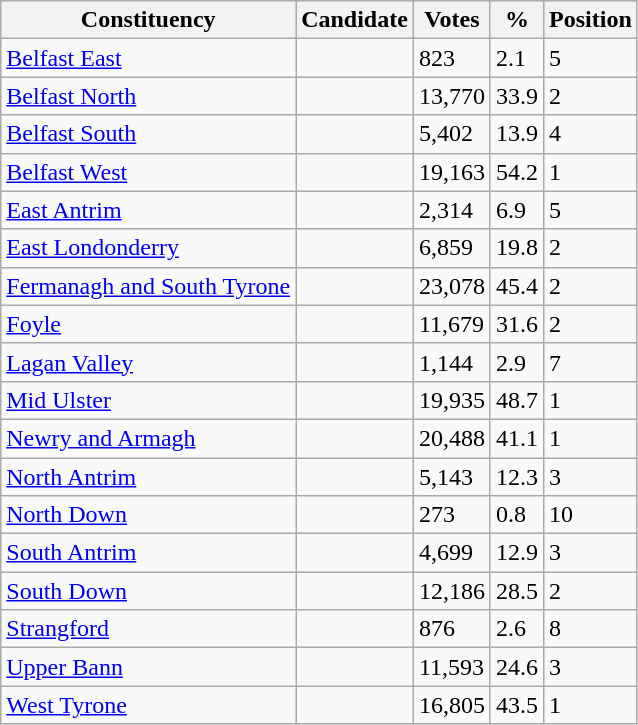<table class="wikitable sortable">
<tr>
<th>Constituency</th>
<th>Candidate</th>
<th>Votes</th>
<th>%</th>
<th>Position</th>
</tr>
<tr>
<td><a href='#'>Belfast East</a></td>
<td></td>
<td>823</td>
<td>2.1</td>
<td>5</td>
</tr>
<tr>
<td><a href='#'>Belfast North</a></td>
<td></td>
<td>13,770</td>
<td>33.9</td>
<td>2</td>
</tr>
<tr>
<td><a href='#'>Belfast South</a></td>
<td></td>
<td>5,402</td>
<td>13.9</td>
<td>4</td>
</tr>
<tr>
<td><a href='#'>Belfast West</a></td>
<td></td>
<td>19,163</td>
<td>54.2</td>
<td>1</td>
</tr>
<tr>
<td><a href='#'>East Antrim</a></td>
<td></td>
<td>2,314</td>
<td>6.9</td>
<td>5</td>
</tr>
<tr>
<td><a href='#'>East Londonderry</a></td>
<td></td>
<td>6,859</td>
<td>19.8</td>
<td>2</td>
</tr>
<tr>
<td><a href='#'>Fermanagh and South Tyrone</a></td>
<td></td>
<td>23,078</td>
<td>45.4</td>
<td>2</td>
</tr>
<tr>
<td><a href='#'>Foyle</a></td>
<td></td>
<td>11,679</td>
<td>31.6</td>
<td>2</td>
</tr>
<tr>
<td><a href='#'>Lagan Valley</a></td>
<td></td>
<td>1,144</td>
<td>2.9</td>
<td>7</td>
</tr>
<tr>
<td><a href='#'>Mid Ulster</a></td>
<td></td>
<td>19,935</td>
<td>48.7</td>
<td>1</td>
</tr>
<tr>
<td><a href='#'>Newry and Armagh</a></td>
<td></td>
<td>20,488</td>
<td>41.1</td>
<td>1</td>
</tr>
<tr>
<td><a href='#'>North Antrim</a></td>
<td></td>
<td>5,143</td>
<td>12.3</td>
<td>3</td>
</tr>
<tr>
<td><a href='#'>North Down</a></td>
<td></td>
<td>273</td>
<td>0.8</td>
<td>10</td>
</tr>
<tr>
<td><a href='#'>South Antrim</a></td>
<td></td>
<td>4,699</td>
<td>12.9</td>
<td>3</td>
</tr>
<tr>
<td><a href='#'>South Down</a></td>
<td></td>
<td>12,186</td>
<td>28.5</td>
<td>2</td>
</tr>
<tr>
<td><a href='#'>Strangford</a></td>
<td></td>
<td>876</td>
<td>2.6</td>
<td>8</td>
</tr>
<tr>
<td><a href='#'>Upper Bann</a></td>
<td></td>
<td>11,593</td>
<td>24.6</td>
<td>3</td>
</tr>
<tr>
<td><a href='#'>West Tyrone</a></td>
<td></td>
<td>16,805</td>
<td>43.5</td>
<td>1</td>
</tr>
</table>
